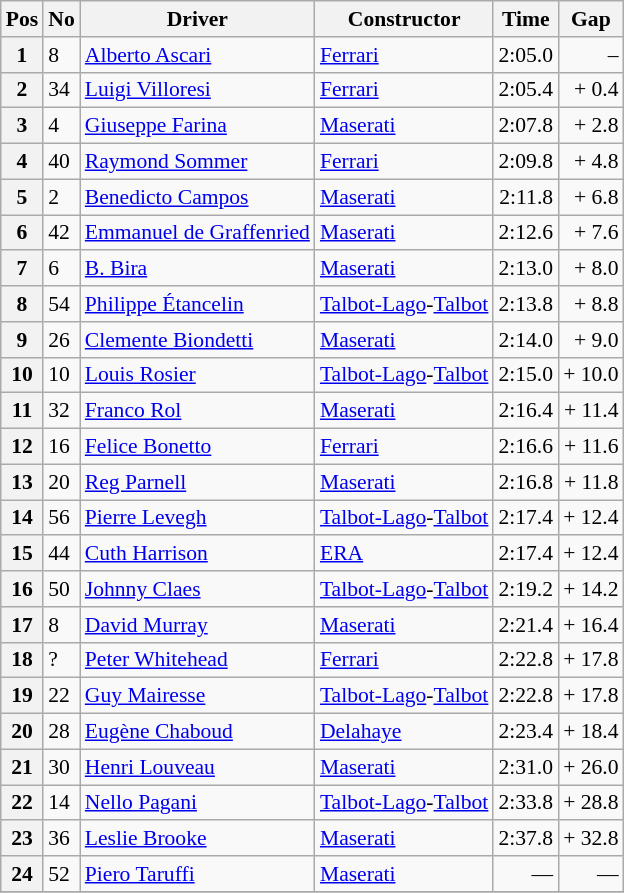<table class="wikitable" style="font-size: 90%;">
<tr>
<th>Pos</th>
<th>No</th>
<th>Driver</th>
<th>Constructor</th>
<th>Time</th>
<th>Gap</th>
</tr>
<tr>
<th>1</th>
<td>8</td>
<td> <a href='#'>Alberto Ascari</a></td>
<td><a href='#'>Ferrari</a></td>
<td align=right>2:05.0</td>
<td align=right>–</td>
</tr>
<tr>
<th>2</th>
<td>34</td>
<td> <a href='#'>Luigi Villoresi</a></td>
<td><a href='#'>Ferrari</a></td>
<td align=right>2:05.4</td>
<td align=right>+ 0.4</td>
</tr>
<tr>
<th>3</th>
<td>4</td>
<td> <a href='#'>Giuseppe Farina</a></td>
<td><a href='#'>Maserati</a></td>
<td align=right>2:07.8</td>
<td align=right>+ 2.8</td>
</tr>
<tr>
<th>4</th>
<td>40</td>
<td> <a href='#'>Raymond Sommer</a></td>
<td><a href='#'>Ferrari</a></td>
<td align=right>2:09.8</td>
<td align=right>+ 4.8</td>
</tr>
<tr>
<th>5</th>
<td>2</td>
<td> <a href='#'>Benedicto Campos</a></td>
<td><a href='#'>Maserati</a></td>
<td align=right>2:11.8</td>
<td align=right>+ 6.8</td>
</tr>
<tr>
<th>6</th>
<td>42</td>
<td> <a href='#'>Emmanuel de Graffenried</a></td>
<td><a href='#'>Maserati</a></td>
<td align=right>2:12.6</td>
<td align=right>+ 7.6</td>
</tr>
<tr>
<th>7</th>
<td>6</td>
<td> <a href='#'>B. Bira</a></td>
<td><a href='#'>Maserati</a></td>
<td align=right>2:13.0</td>
<td align=right>+ 8.0</td>
</tr>
<tr>
<th>8</th>
<td>54</td>
<td> <a href='#'>Philippe Étancelin</a></td>
<td><a href='#'>Talbot-Lago</a>-<a href='#'>Talbot</a></td>
<td align=right>2:13.8</td>
<td align=right>+ 8.8</td>
</tr>
<tr>
<th>9</th>
<td>26</td>
<td> <a href='#'>Clemente Biondetti</a></td>
<td><a href='#'>Maserati</a></td>
<td align=right>2:14.0</td>
<td align=right>+ 9.0</td>
</tr>
<tr>
<th>10</th>
<td>10</td>
<td> <a href='#'>Louis Rosier</a></td>
<td><a href='#'>Talbot-Lago</a>-<a href='#'>Talbot</a></td>
<td align=right>2:15.0</td>
<td align=right>+ 10.0</td>
</tr>
<tr>
<th>11</th>
<td>32</td>
<td> <a href='#'>Franco Rol</a></td>
<td><a href='#'>Maserati</a></td>
<td align=right>2:16.4</td>
<td align=right>+ 11.4</td>
</tr>
<tr>
<th>12</th>
<td>16</td>
<td> <a href='#'>Felice Bonetto</a></td>
<td><a href='#'>Ferrari</a></td>
<td align=right>2:16.6</td>
<td align=right>+ 11.6</td>
</tr>
<tr>
<th>13</th>
<td>20</td>
<td> <a href='#'>Reg Parnell</a></td>
<td><a href='#'>Maserati</a></td>
<td align=right>2:16.8</td>
<td align=right>+ 11.8</td>
</tr>
<tr>
<th>14</th>
<td>56</td>
<td> <a href='#'>Pierre Levegh</a></td>
<td><a href='#'>Talbot-Lago</a>-<a href='#'>Talbot</a></td>
<td align=right>2:17.4</td>
<td align=right>+ 12.4</td>
</tr>
<tr>
<th>15</th>
<td>44</td>
<td> <a href='#'>Cuth Harrison</a></td>
<td><a href='#'>ERA</a></td>
<td align=right>2:17.4</td>
<td align=right>+ 12.4</td>
</tr>
<tr>
<th>16</th>
<td>50</td>
<td> <a href='#'>Johnny Claes</a></td>
<td><a href='#'>Talbot-Lago</a>-<a href='#'>Talbot</a></td>
<td align=right>2:19.2</td>
<td align=right>+ 14.2</td>
</tr>
<tr>
<th>17</th>
<td>8</td>
<td> <a href='#'>David Murray</a></td>
<td><a href='#'>Maserati</a></td>
<td align=right>2:21.4</td>
<td align=right>+ 16.4</td>
</tr>
<tr>
<th>18</th>
<td>?</td>
<td> <a href='#'>Peter Whitehead</a></td>
<td><a href='#'>Ferrari</a></td>
<td align=right>2:22.8</td>
<td align=right>+ 17.8</td>
</tr>
<tr>
<th>19</th>
<td>22</td>
<td> <a href='#'>Guy Mairesse</a></td>
<td><a href='#'>Talbot-Lago</a>-<a href='#'>Talbot</a></td>
<td align=right>2:22.8</td>
<td align=right>+ 17.8</td>
</tr>
<tr>
<th>20</th>
<td>28</td>
<td> <a href='#'>Eugène Chaboud</a></td>
<td><a href='#'>Delahaye</a></td>
<td align=right>2:23.4</td>
<td align=right>+ 18.4</td>
</tr>
<tr>
<th>21</th>
<td>30</td>
<td> <a href='#'>Henri Louveau</a></td>
<td><a href='#'>Maserati</a></td>
<td align=right>2:31.0</td>
<td align=right>+ 26.0</td>
</tr>
<tr>
<th>22</th>
<td>14</td>
<td> <a href='#'>Nello Pagani</a></td>
<td><a href='#'>Talbot-Lago</a>-<a href='#'>Talbot</a></td>
<td align=right>2:33.8</td>
<td align=right>+ 28.8</td>
</tr>
<tr>
<th>23</th>
<td>36</td>
<td> <a href='#'>Leslie Brooke</a></td>
<td><a href='#'>Maserati</a></td>
<td align=right>2:37.8</td>
<td align=right>+ 32.8</td>
</tr>
<tr>
<th>24</th>
<td>52</td>
<td> <a href='#'>Piero Taruffi</a></td>
<td><a href='#'>Maserati</a></td>
<td align=right>—</td>
<td align=right>—</td>
</tr>
<tr>
</tr>
</table>
